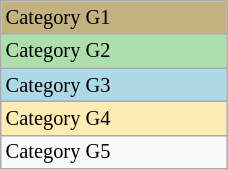<table class="wikitable" style="font-size:85%;" width=12%>
<tr bgcolor=#C2B280>
<td>Category G1</td>
</tr>
<tr bgcolor="#ADDFAD">
<td>Category G2</td>
</tr>
<tr bgcolor="lightblue">
<td>Category G3</td>
</tr>
<tr bgcolor=#ffecb2>
<td>Category G4</td>
</tr>
<tr>
<td>Category G5</td>
</tr>
</table>
